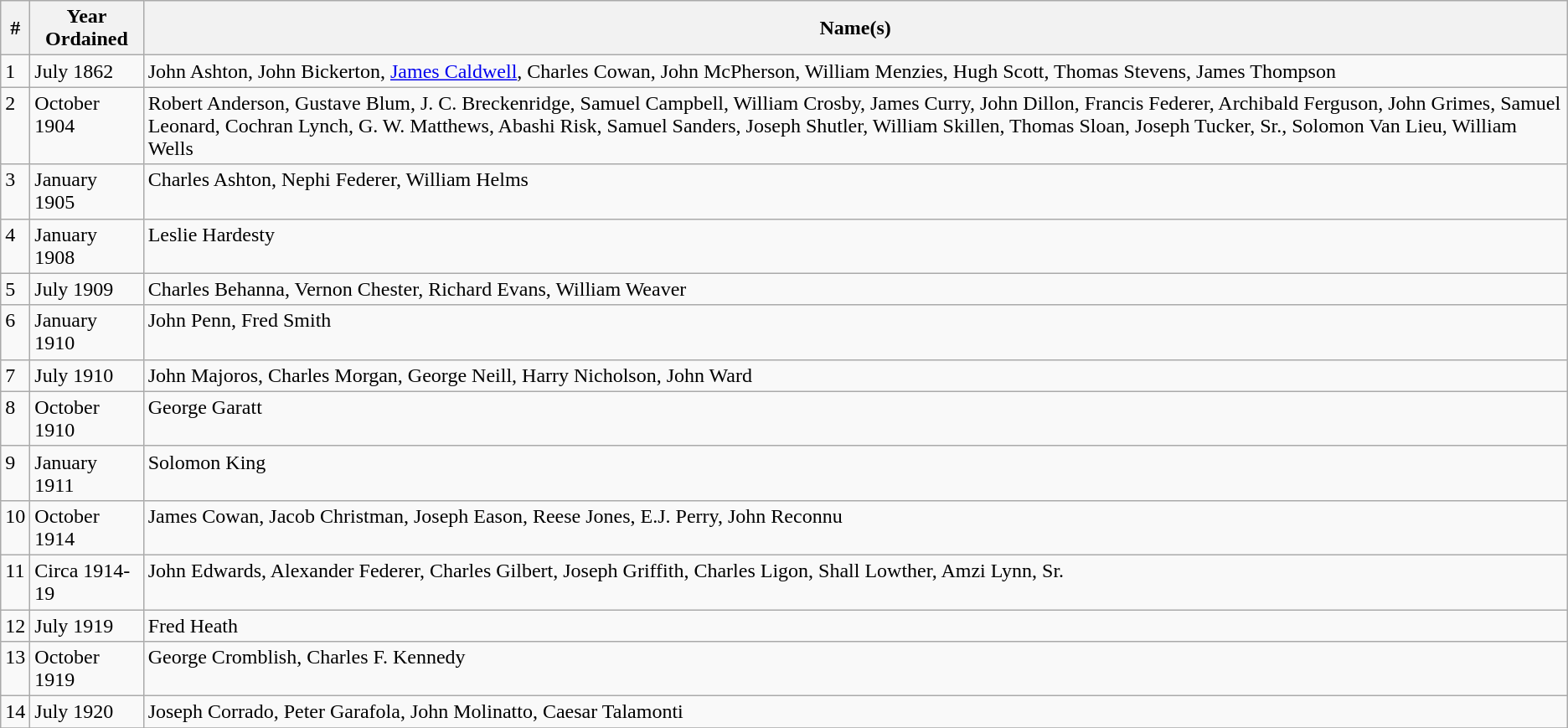<table class="wikitable">
<tr>
<th>#</th>
<th>Year Ordained</th>
<th>Name(s)</th>
</tr>
<tr valign="top">
<td>1</td>
<td>July 1862</td>
<td>John Ashton, John Bickerton, <a href='#'>James Caldwell</a>, Charles Cowan, John McPherson, William Menzies, Hugh Scott, Thomas Stevens, James Thompson</td>
</tr>
<tr valign="top">
<td>2</td>
<td>October 1904</td>
<td>Robert Anderson, Gustave Blum, J. C. Breckenridge, Samuel Campbell, William Crosby, James Curry, John Dillon, Francis Federer, Archibald Ferguson, John Grimes, Samuel Leonard, Cochran Lynch, G. W. Matthews, Abashi Risk, Samuel Sanders, Joseph Shutler, William Skillen, Thomas Sloan, Joseph Tucker, Sr., Solomon Van Lieu, William Wells</td>
</tr>
<tr valign="top">
<td>3</td>
<td>January 1905</td>
<td>Charles Ashton, Nephi Federer, William Helms</td>
</tr>
<tr valign="top">
<td>4</td>
<td>January 1908</td>
<td>Leslie Hardesty</td>
</tr>
<tr valign="top">
<td>5</td>
<td>July 1909</td>
<td>Charles Behanna, Vernon Chester, Richard Evans, William Weaver</td>
</tr>
<tr valign="top">
<td>6</td>
<td>January 1910</td>
<td>John Penn, Fred Smith</td>
</tr>
<tr valign="top">
<td>7</td>
<td>July 1910</td>
<td>John Majoros, Charles Morgan, George Neill, Harry Nicholson, John Ward</td>
</tr>
<tr valign="top">
<td>8</td>
<td>October 1910</td>
<td>George Garatt</td>
</tr>
<tr valign="top">
<td>9</td>
<td>January 1911</td>
<td>Solomon King</td>
</tr>
<tr valign="top">
<td>10</td>
<td>October 1914</td>
<td>James Cowan, Jacob Christman, Joseph Eason, Reese Jones, E.J. Perry, John Reconnu</td>
</tr>
<tr valign="top">
<td>11</td>
<td>Circa 1914-19</td>
<td>John Edwards, Alexander Federer, Charles Gilbert, Joseph Griffith, Charles Ligon, Shall Lowther, Amzi Lynn, Sr.</td>
</tr>
<tr valign="top">
<td>12</td>
<td>July 1919</td>
<td>Fred Heath</td>
</tr>
<tr valign="top">
<td>13</td>
<td>October 1919</td>
<td>George Cromblish, Charles F. Kennedy</td>
</tr>
<tr valign="top">
<td>14</td>
<td>July 1920</td>
<td>Joseph Corrado, Peter Garafola, John Molinatto, Caesar Talamonti</td>
</tr>
<tr valign="top" ||>
</tr>
</table>
